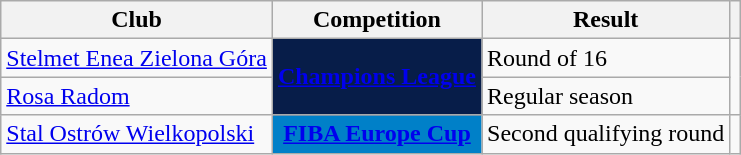<table class="wikitable sortable">
<tr>
<th>Club</th>
<th>Competition</th>
<th>Result</th>
<th></th>
</tr>
<tr>
<td><a href='#'>Stelmet Enea Zielona Góra</a></td>
<td rowspan=2 style="background-color:#071D49;color:#D0D3D4;text-align:center"><strong><a href='#'><span>Champions League</span></a></strong></td>
<td>Round of 16</td>
<td rowspan=2 style="text-align:center"></td>
</tr>
<tr>
<td><a href='#'>Rosa Radom</a></td>
<td>Regular season</td>
</tr>
<tr>
<td><a href='#'>Stal Ostrów Wielkopolski</a></td>
<td style="background-color:#0080C8;color:white;text-align:center"><strong><a href='#'><span>FIBA Europe Cup</span></a></strong></td>
<td>Second qualifying round</td>
<td style="text-align:center"></td>
</tr>
</table>
